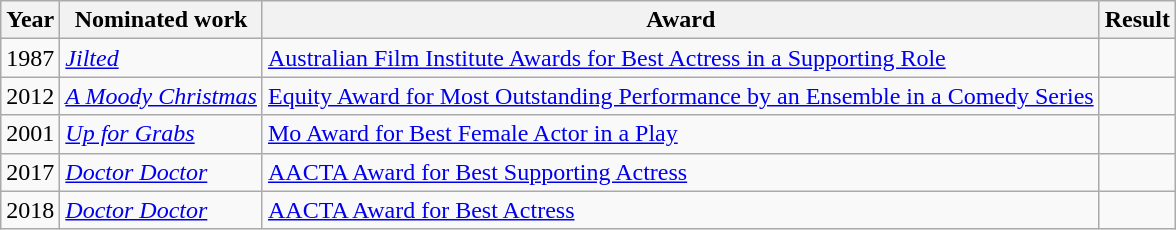<table class="wikitable sortable">
<tr>
<th>Year</th>
<th>Nominated work</th>
<th>Award</th>
<th>Result</th>
</tr>
<tr>
<td>1987</td>
<td><em><a href='#'>Jilted</a></em></td>
<td><a href='#'>Australian Film Institute Awards for Best Actress in a Supporting Role</a></td>
<td></td>
</tr>
<tr>
<td>2012</td>
<td><em><a href='#'>A Moody Christmas</a></em></td>
<td><a href='#'>Equity Award for Most Outstanding Performance by an Ensemble in a Comedy Series</a></td>
<td></td>
</tr>
<tr>
<td>2001</td>
<td><em><a href='#'>Up for Grabs</a></em></td>
<td><a href='#'>Mo Award for Best Female Actor in a Play</a></td>
<td></td>
</tr>
<tr>
<td>2017</td>
<td><em><a href='#'>Doctor Doctor</a></em></td>
<td><a href='#'>AACTA Award for Best Supporting Actress</a></td>
<td></td>
</tr>
<tr>
<td>2018</td>
<td><em><a href='#'>Doctor Doctor</a></em></td>
<td><a href='#'>AACTA Award for Best Actress</a></td>
<td></td>
</tr>
</table>
